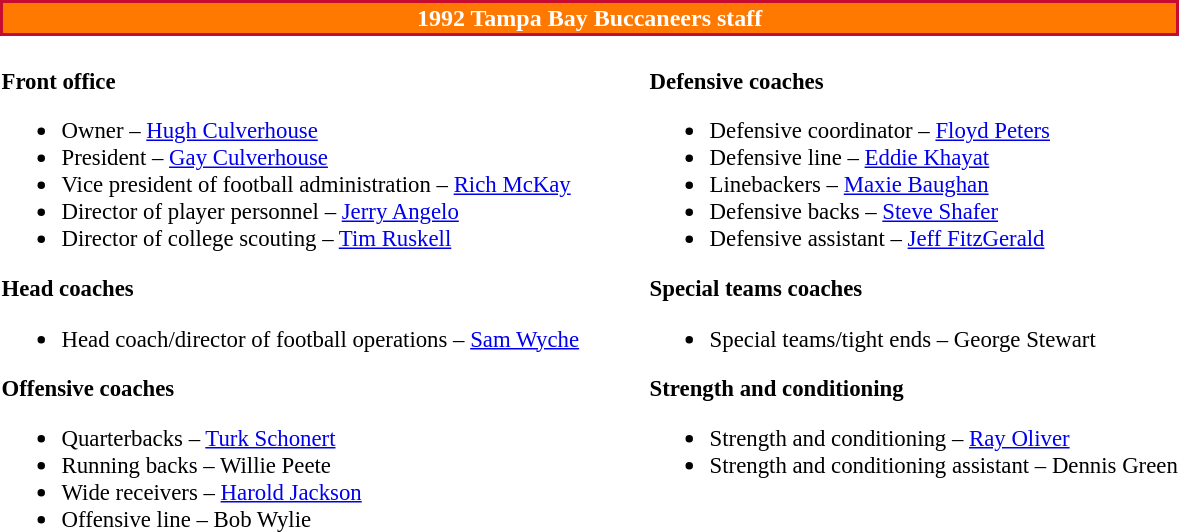<table class="toccolours" style="text-align: left;">
<tr>
<th colspan="7" style="background:#ff7900; color:#fff; border:2px solid #c60c30; text-align:center;"><strong>1992 Tampa Bay Buccaneers staff</strong></th>
</tr>
<tr>
<td style="font-size:95%; vertical-align:top;"><br><strong>Front office</strong><ul><li>Owner – <a href='#'>Hugh Culverhouse</a></li><li>President – <a href='#'>Gay Culverhouse</a></li><li>Vice president of football administration – <a href='#'>Rich McKay</a></li><li>Director of player personnel – <a href='#'>Jerry Angelo</a></li><li>Director of college scouting – <a href='#'>Tim Ruskell</a></li></ul><strong>Head coaches</strong><ul><li>Head coach/director of football operations – <a href='#'>Sam Wyche</a></li></ul><strong>Offensive coaches</strong><ul><li>Quarterbacks – <a href='#'>Turk Schonert</a></li><li>Running backs – Willie Peete</li><li>Wide receivers – <a href='#'>Harold Jackson</a></li><li>Offensive line – Bob Wylie</li></ul></td>
<td width="35"> </td>
<td valign="top"></td>
<td style="font-size:95%; vertical-align:top;"><br><strong>Defensive coaches</strong><ul><li>Defensive coordinator – <a href='#'>Floyd Peters</a></li><li>Defensive line – <a href='#'>Eddie Khayat</a></li><li>Linebackers – <a href='#'>Maxie Baughan</a></li><li>Defensive backs – <a href='#'>Steve Shafer</a></li><li>Defensive assistant – <a href='#'>Jeff FitzGerald</a></li></ul><strong>Special teams coaches</strong><ul><li>Special teams/tight ends – George Stewart</li></ul><strong>Strength and conditioning</strong><ul><li>Strength and conditioning – <a href='#'>Ray Oliver</a></li><li>Strength and conditioning assistant – Dennis Green</li></ul></td>
</tr>
</table>
